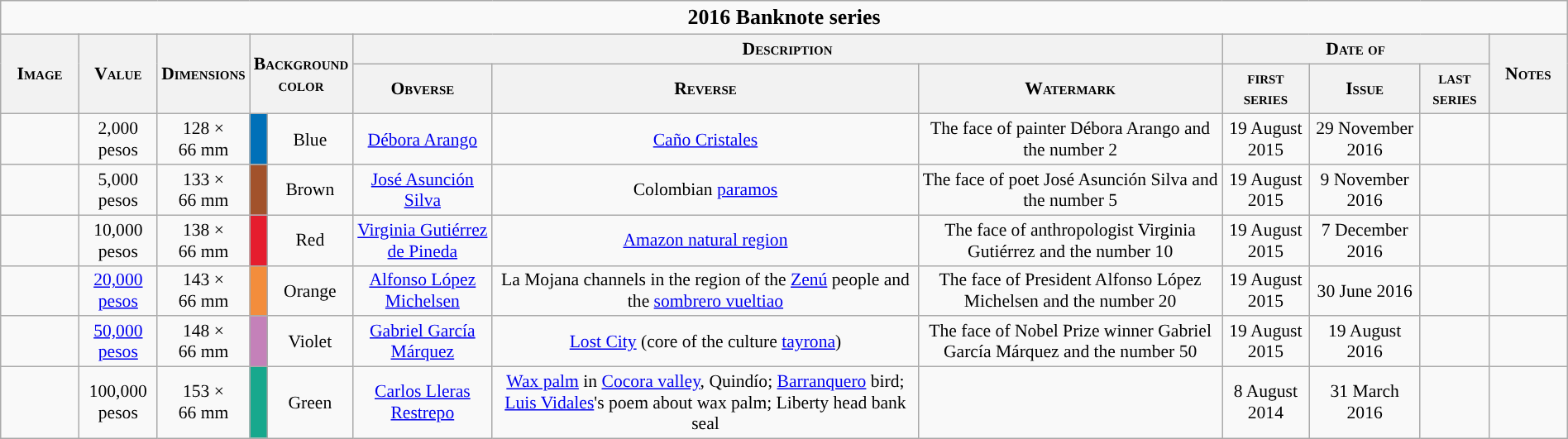<table style="width:100%; text-align:center; margin:0px 0px 10px 0px; font-size:90%" align="top" class="wikitable col6izq">
<tr>
<td colspan="12"><big><strong>2016 Banknote series</strong></big></td>
</tr>
<tr ---- style="font-variant:small-caps">
<th rowspan="2" width=5% style="background:">Image</th>
<th rowspan="2" width=5% style="background:">Value</th>
<th rowspan="2" width=5% style="background:">Dimensions</th>
<th rowspan="2" colspan="2" width=5% style="background:">Background color</th>
<th colspan="3" style="background:">Description</th>
<th colspan="3" style="background:">Date of</th>
<th rowspan="2" width=5% style="background:">Notes</th>
</tr>
<tr ---- style="font-variant:small-caps">
<th style="background:">Obverse</th>
<th style="background:">Reverse</th>
<th style="background:">Watermark</th>
<th style="background:">first series</th>
<th style="background:">Issue</th>
<th style="background:">last series</th>
</tr>
<tr>
<td align="center"></td>
<td>2,000 pesos</td>
<td>128 × 66 mm</td>
<td bgcolor=#0070B8> </td>
<td>Blue</td>
<td><a href='#'>Débora Arango</a></td>
<td><a href='#'>Caño Cristales</a></td>
<td>The face of painter Débora Arango and the number 2</td>
<td>19 August 2015</td>
<td>29 November 2016</td>
<td></td>
<td></td>
</tr>
<tr>
<td align="center"></td>
<td>5,000 pesos</td>
<td>133 × 66 mm</td>
<td bgcolor=#A2522B> </td>
<td>Brown</td>
<td><a href='#'>José Asunción Silva</a></td>
<td>Colombian <a href='#'>paramos</a></td>
<td>The face of poet José Asunción Silva and the number 5</td>
<td>19 August 2015</td>
<td>9 November 2016</td>
<td></td>
<td></td>
</tr>
<tr>
<td align="center"></td>
<td>10,000 pesos</td>
<td>138 × 66 mm</td>
<td bgcolor=#E51D2E> </td>
<td>Red</td>
<td><a href='#'>Virginia Gutiérrez de Pineda</a></td>
<td><a href='#'>Amazon natural region</a></td>
<td>The face of anthropologist Virginia Gutiérrez and the number 10</td>
<td>19 August 2015</td>
<td>7 December 2016</td>
<td></td>
<td></td>
</tr>
<tr>
<td align="center"></td>
<td><a href='#'>20,000 pesos</a></td>
<td>143 × 66 mm</td>
<td bgcolor=#F38D3C> </td>
<td>Orange</td>
<td><a href='#'>Alfonso López Michelsen</a></td>
<td>La Mojana channels in the region of the <a href='#'>Zenú</a> people and the <a href='#'>sombrero vueltiao</a></td>
<td>The face of President Alfonso López Michelsen and the number 20</td>
<td>19 August 2015</td>
<td>30 June 2016</td>
<td></td>
<td></td>
</tr>
<tr>
<td align="center"></td>
<td><a href='#'>50,000 pesos</a></td>
<td>148 × 66 mm</td>
<td bgcolor=#c481b9> </td>
<td>Violet</td>
<td><a href='#'>Gabriel García Márquez</a></td>
<td><a href='#'>Lost City</a> (core of the culture <a href='#'>tayrona</a>)</td>
<td>The face of Nobel Prize winner Gabriel García Márquez and the number 50</td>
<td>19 August 2015</td>
<td>19 August 2016</td>
<td></td>
<td></td>
</tr>
<tr>
<td align="center"></td>
<td>100,000 pesos</td>
<td>153 × 66 mm</td>
<td bgcolor=#18A88D> </td>
<td>Green</td>
<td><a href='#'>Carlos Lleras Restrepo</a></td>
<td><a href='#'>Wax palm</a> in <a href='#'>Cocora valley</a>, Quindío; <a href='#'>Barranquero</a> bird; <a href='#'>Luis Vidales</a>'s poem about wax palm; Liberty head bank seal</td>
<td></td>
<td>8 August 2014</td>
<td>31 March 2016</td>
<td></td>
<td></td>
</tr>
</table>
